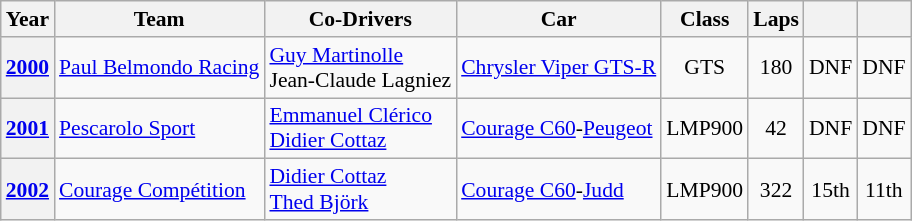<table class="wikitable" style="text-align:center; font-size:90%">
<tr>
<th>Year</th>
<th>Team</th>
<th>Co-Drivers</th>
<th>Car</th>
<th>Class</th>
<th>Laps</th>
<th></th>
<th></th>
</tr>
<tr>
<th><a href='#'>2000</a></th>
<td align="left"> <a href='#'>Paul Belmondo Racing</a></td>
<td align="left"> <a href='#'>Guy Martinolle</a><br> Jean-Claude Lagniez</td>
<td align="left"><a href='#'>Chrysler Viper GTS-R</a></td>
<td>GTS</td>
<td>180</td>
<td>DNF</td>
<td>DNF</td>
</tr>
<tr>
<th><a href='#'>2001</a></th>
<td align="left"> <a href='#'>Pescarolo Sport</a></td>
<td align="left"> <a href='#'>Emmanuel Clérico</a><br> <a href='#'>Didier Cottaz</a></td>
<td align="left"><a href='#'>Courage C60</a>-<a href='#'>Peugeot</a></td>
<td>LMP900</td>
<td>42</td>
<td>DNF</td>
<td>DNF</td>
</tr>
<tr>
<th><a href='#'>2002</a></th>
<td align="left"> <a href='#'>Courage Compétition</a></td>
<td align="left"> <a href='#'>Didier Cottaz</a><br> <a href='#'>Thed Björk</a></td>
<td align="left"><a href='#'>Courage C60</a>-<a href='#'>Judd</a></td>
<td>LMP900</td>
<td>322</td>
<td>15th</td>
<td>11th</td>
</tr>
</table>
